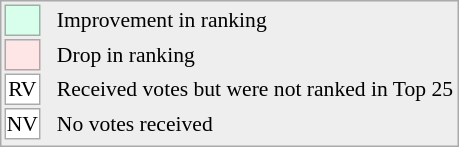<table align="right" style="font-size:90%; border:1px solid #aaaaaa; white-space:nowrap; background:#eeeeee;">
<tr>
<td style="background:#d8ffeb; width:20px; border:1px solid #aaaaaa;"> </td>
<td rowspan="5"> </td>
<td>Improvement in ranking</td>
</tr>
<tr>
<td style="background:#ffe6e6; width:20px; border:1px solid #aaaaaa;"> </td>
<td>Drop in ranking</td>
</tr>
<tr>
<td align="center" style="width:20px; border:1px solid #aaaaaa; background:white;">RV</td>
<td>Received votes but were not ranked in Top 25</td>
</tr>
<tr>
<td align="center" style="width:20px; border:1px solid #aaaaaa; background:white;">NV</td>
<td>No votes received</td>
</tr>
<tr>
</tr>
</table>
